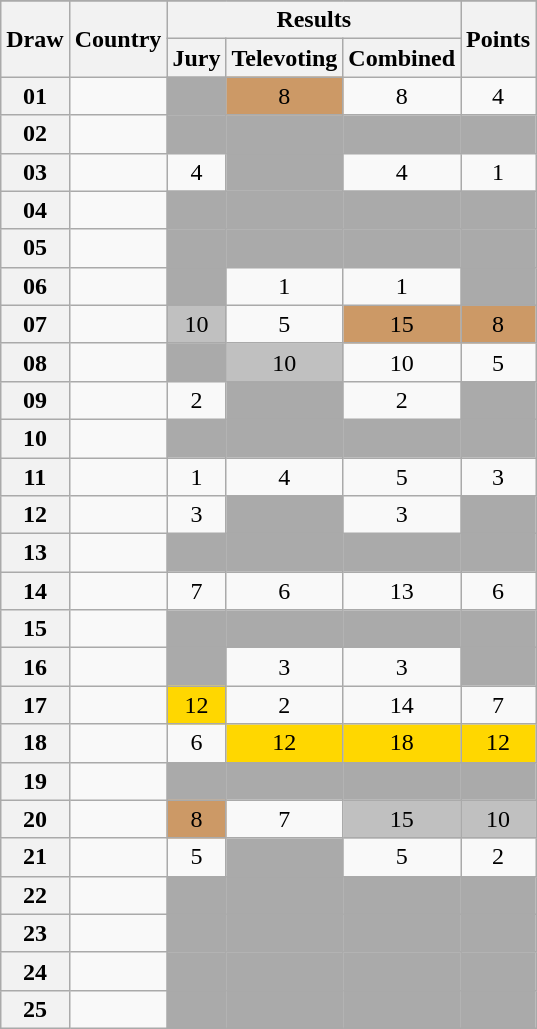<table class="sortable wikitable collapsible plainrowheaders" style="text-align:center;">
<tr>
</tr>
<tr>
<th scope="col" rowspan="2">Draw</th>
<th scope="col" rowspan="2">Country</th>
<th scope="col" colspan="3">Results</th>
<th scope="col" rowspan="2">Points</th>
</tr>
<tr>
<th scope="col">Jury</th>
<th scope="col">Televoting</th>
<th scope="col">Combined</th>
</tr>
<tr>
<th scope="row" style="text-align:center;">01</th>
<td style="text-align:left;"></td>
<td style="background:#AAAAAA;"></td>
<td style="background:#CC9966;">8</td>
<td>8</td>
<td>4</td>
</tr>
<tr>
<th scope="row" style="text-align:center;">02</th>
<td style="text-align:left;"></td>
<td style="background:#AAAAAA;"></td>
<td style="background:#AAAAAA;"></td>
<td style="background:#AAAAAA;"></td>
<td style="background:#AAAAAA;"></td>
</tr>
<tr>
<th scope="row" style="text-align:center;">03</th>
<td style="text-align:left;"></td>
<td>4</td>
<td style="background:#AAAAAA;"></td>
<td>4</td>
<td>1</td>
</tr>
<tr>
<th scope="row" style="text-align:center;">04</th>
<td style="text-align:left;"></td>
<td style="background:#AAAAAA;"></td>
<td style="background:#AAAAAA;"></td>
<td style="background:#AAAAAA;"></td>
<td style="background:#AAAAAA;"></td>
</tr>
<tr>
<th scope="row" style="text-align:center;">05</th>
<td style="text-align:left;"></td>
<td style="background:#AAAAAA;"></td>
<td style="background:#AAAAAA;"></td>
<td style="background:#AAAAAA;"></td>
<td style="background:#AAAAAA;"></td>
</tr>
<tr>
<th scope="row" style="text-align:center;">06</th>
<td style="text-align:left;"></td>
<td style="background:#AAAAAA;"></td>
<td>1</td>
<td>1</td>
<td style="background:#AAAAAA;"></td>
</tr>
<tr>
<th scope="row" style="text-align:center;">07</th>
<td style="text-align:left;"></td>
<td style="background:silver;">10</td>
<td>5</td>
<td style="background:#CC9966;">15</td>
<td style="background:#CC9966;">8</td>
</tr>
<tr>
<th scope="row" style="text-align:center;">08</th>
<td style="text-align:left;"></td>
<td style="background:#AAAAAA;"></td>
<td style="background:silver;">10</td>
<td>10</td>
<td>5</td>
</tr>
<tr>
<th scope="row" style="text-align:center;">09</th>
<td style="text-align:left;"></td>
<td>2</td>
<td style="background:#AAAAAA;"></td>
<td>2</td>
<td style="background:#AAAAAA;"></td>
</tr>
<tr>
<th scope="row" style="text-align:center;">10</th>
<td style="text-align:left;"></td>
<td style="background:#AAAAAA;"></td>
<td style="background:#AAAAAA;"></td>
<td style="background:#AAAAAA;"></td>
<td style="background:#AAAAAA;"></td>
</tr>
<tr>
<th scope="row" style="text-align:center;">11</th>
<td style="text-align:left;"></td>
<td>1</td>
<td>4</td>
<td>5</td>
<td>3</td>
</tr>
<tr>
<th scope="row" style="text-align:center;">12</th>
<td style="text-align:left;"></td>
<td>3</td>
<td style="background:#AAAAAA;"></td>
<td>3</td>
<td style="background:#AAAAAA;"></td>
</tr>
<tr>
<th scope="row" style="text-align:center;">13</th>
<td style="text-align:left;"></td>
<td style="background:#AAAAAA;"></td>
<td style="background:#AAAAAA;"></td>
<td style="background:#AAAAAA;"></td>
<td style="background:#AAAAAA;"></td>
</tr>
<tr>
<th scope="row" style="text-align:center;">14</th>
<td style="text-align:left;"></td>
<td>7</td>
<td>6</td>
<td>13</td>
<td>6</td>
</tr>
<tr>
<th scope="row" style="text-align:center;">15</th>
<td style="text-align:left;"></td>
<td style="background:#AAAAAA;"></td>
<td style="background:#AAAAAA;"></td>
<td style="background:#AAAAAA;"></td>
<td style="background:#AAAAAA;"></td>
</tr>
<tr>
<th scope="row" style="text-align:center;">16</th>
<td style="text-align:left;"></td>
<td style="background:#AAAAAA;"></td>
<td>3</td>
<td>3</td>
<td style="background:#AAAAAA;"></td>
</tr>
<tr>
<th scope="row" style="text-align:center;">17</th>
<td style="text-align:left;"></td>
<td style="background:gold;">12</td>
<td>2</td>
<td>14</td>
<td>7</td>
</tr>
<tr>
<th scope="row" style="text-align:center;">18</th>
<td style="text-align:left;"></td>
<td>6</td>
<td style="background:gold;">12</td>
<td style="background:gold;">18</td>
<td style="background:gold;">12</td>
</tr>
<tr>
<th scope="row" style="text-align:center;">19</th>
<td style="text-align:left;"></td>
<td style="background:#AAAAAA;"></td>
<td style="background:#AAAAAA;"></td>
<td style="background:#AAAAAA;"></td>
<td style="background:#AAAAAA;"></td>
</tr>
<tr>
<th scope="row" style="text-align:center;">20</th>
<td style="text-align:left;"></td>
<td style="background:#CC9966;">8</td>
<td>7</td>
<td style="background:silver;">15</td>
<td style="background:silver;">10</td>
</tr>
<tr>
<th scope="row" style="text-align:center;">21</th>
<td style="text-align:left;"></td>
<td>5</td>
<td style="background:#AAAAAA;"></td>
<td>5</td>
<td>2</td>
</tr>
<tr>
<th scope="row" style="text-align:center;">22</th>
<td style="text-align:left;"></td>
<td style="background:#AAAAAA;"></td>
<td style="background:#AAAAAA;"></td>
<td style="background:#AAAAAA;"></td>
<td style="background:#AAAAAA;"></td>
</tr>
<tr class="sortbottom">
<th scope="row" style="text-align:center;">23</th>
<td style="text-align:left;"></td>
<td style="background:#AAAAAA;"></td>
<td style="background:#AAAAAA;"></td>
<td style="background:#AAAAAA;"></td>
<td style="background:#AAAAAA;"></td>
</tr>
<tr>
<th scope="row" style="text-align:center;">24</th>
<td style="text-align:left;"></td>
<td style="background:#AAAAAA;"></td>
<td style="background:#AAAAAA;"></td>
<td style="background:#AAAAAA;"></td>
<td style="background:#AAAAAA;"></td>
</tr>
<tr>
<th scope="row" style="text-align:center;">25</th>
<td style="text-align:left;"></td>
<td style="background:#AAAAAA;"></td>
<td style="background:#AAAAAA;"></td>
<td style="background:#AAAAAA;"></td>
<td style="background:#AAAAAA;"></td>
</tr>
</table>
